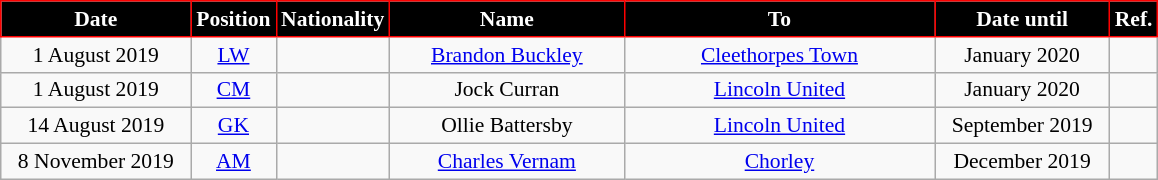<table class="wikitable" style="text-align:center; font-size:90%; ">
<tr>
<th style="background:black; color:#FFFFFF;border:1px solid red; width:120px;">Date</th>
<th style="background:black; color:#FFFFFF;border:1px solid red; width:50px;">Position</th>
<th style="background:black; color:#FFFFFF;border:1px solid red; width:50px;">Nationality</th>
<th style="background:black; color:#FFFFFF;border:1px solid red; width:150px;">Name</th>
<th style="background:black; color:#FFFFFF;border:1px solid red; width:200px;">To</th>
<th style="background:black; color:#FFFFFF;border:1px solid red; width:110px;">Date until</th>
<th style="background:black; color:#FFFFFF;border:1px solid red; width:25px;">Ref.</th>
</tr>
<tr>
<td>1 August 2019</td>
<td><a href='#'>LW</a></td>
<td></td>
<td><a href='#'>Brandon Buckley</a></td>
<td> <a href='#'>Cleethorpes Town</a></td>
<td>January 2020</td>
<td></td>
</tr>
<tr>
<td>1 August 2019</td>
<td><a href='#'>CM</a></td>
<td></td>
<td>Jock Curran</td>
<td> <a href='#'>Lincoln United</a></td>
<td>January 2020</td>
<td></td>
</tr>
<tr>
<td>14 August 2019</td>
<td><a href='#'>GK</a></td>
<td></td>
<td>Ollie Battersby</td>
<td> <a href='#'>Lincoln United</a></td>
<td>September 2019</td>
<td></td>
</tr>
<tr>
<td>8 November 2019</td>
<td><a href='#'>AM</a></td>
<td></td>
<td><a href='#'>Charles Vernam</a></td>
<td> <a href='#'>Chorley</a></td>
<td>December 2019</td>
<td></td>
</tr>
</table>
